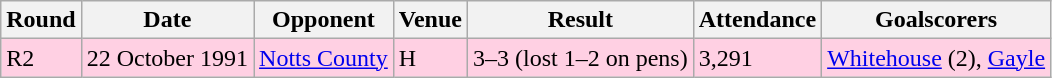<table class="wikitable">
<tr>
<th>Round</th>
<th>Date</th>
<th>Opponent</th>
<th>Venue</th>
<th>Result</th>
<th>Attendance</th>
<th>Goalscorers</th>
</tr>
<tr style="background-color: #ffd0e3;">
<td>R2</td>
<td>22 October 1991</td>
<td><a href='#'>Notts County</a></td>
<td>H</td>
<td>3–3 (lost 1–2 on pens)</td>
<td>3,291</td>
<td><a href='#'>Whitehouse</a> (2), <a href='#'>Gayle</a></td>
</tr>
</table>
